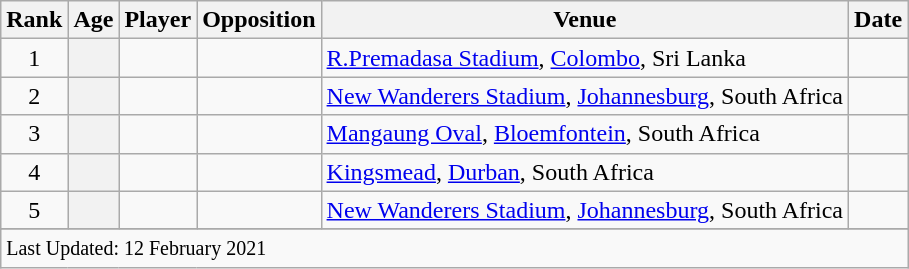<table class="wikitable plainrowheaders sortable">
<tr>
<th scope=col>Rank</th>
<th scope=col>Age</th>
<th scope=col>Player</th>
<th scope=col>Opposition</th>
<th scope=col>Venue</th>
<th scope=col>Date</th>
</tr>
<tr>
<td align=center>1</td>
<th scope=row style=text-align:center;></th>
<td></td>
<td></td>
<td><a href='#'>R.Premadasa Stadium</a>, <a href='#'>Colombo</a>, Sri Lanka</td>
<td></td>
</tr>
<tr>
<td align=center>2</td>
<th scope=row style=text-align:center;></th>
<td></td>
<td></td>
<td><a href='#'>New Wanderers Stadium</a>, <a href='#'>Johannesburg</a>, South Africa</td>
<td></td>
</tr>
<tr>
<td align=center>3</td>
<th scope=row style=text-align:center;></th>
<td></td>
<td></td>
<td><a href='#'>Mangaung Oval</a>, <a href='#'>Bloemfontein</a>, South Africa</td>
<td></td>
</tr>
<tr>
<td align=center>4</td>
<th scope=row style=text-align:center;></th>
<td></td>
<td></td>
<td><a href='#'>Kingsmead</a>, <a href='#'>Durban</a>, South Africa</td>
<td></td>
</tr>
<tr>
<td align=center>5</td>
<th scope=row style=text-align:center;></th>
<td></td>
<td></td>
<td><a href='#'>New Wanderers Stadium</a>, <a href='#'>Johannesburg</a>, South Africa</td>
<td></td>
</tr>
<tr>
</tr>
<tr class=sortbottom>
<td colspan=7><small>Last Updated: 12 February 2021</small></td>
</tr>
</table>
